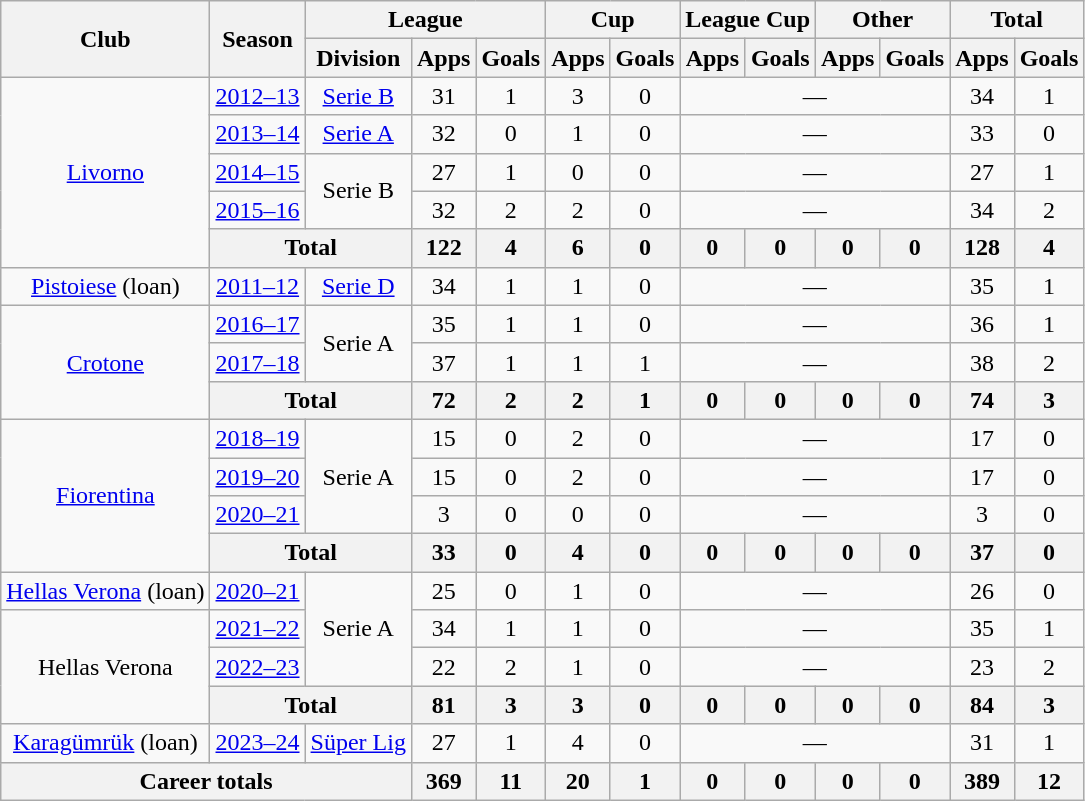<table class="wikitable" style="text-align: center">
<tr>
<th rowspan=2>Club</th>
<th rowspan=2>Season</th>
<th colspan=3>League</th>
<th colspan=2>Cup</th>
<th colspan=2>League Cup</th>
<th colspan=2>Other</th>
<th colspan=2>Total</th>
</tr>
<tr>
<th>Division</th>
<th>Apps</th>
<th>Goals</th>
<th>Apps</th>
<th>Goals</th>
<th>Apps</th>
<th>Goals</th>
<th>Apps</th>
<th>Goals</th>
<th>Apps</th>
<th>Goals</th>
</tr>
<tr>
<td rowspan=5><a href='#'>Livorno</a></td>
<td><a href='#'>2012–13</a></td>
<td><a href='#'>Serie B</a></td>
<td>31</td>
<td>1</td>
<td>3</td>
<td>0</td>
<td colspan=4>—</td>
<td>34</td>
<td>1</td>
</tr>
<tr>
<td><a href='#'>2013–14</a></td>
<td><a href='#'>Serie A</a></td>
<td>32</td>
<td>0</td>
<td>1</td>
<td>0</td>
<td colspan=4>—</td>
<td>33</td>
<td>0</td>
</tr>
<tr>
<td><a href='#'>2014–15</a></td>
<td rowspan=2>Serie B</td>
<td>27</td>
<td>1</td>
<td>0</td>
<td>0</td>
<td colspan=4>—</td>
<td>27</td>
<td>1</td>
</tr>
<tr>
<td><a href='#'>2015–16</a></td>
<td>32</td>
<td>2</td>
<td>2</td>
<td>0</td>
<td colspan=4>—</td>
<td>34</td>
<td>2</td>
</tr>
<tr>
<th colspan=2>Total</th>
<th>122</th>
<th>4</th>
<th>6</th>
<th>0</th>
<th>0</th>
<th>0</th>
<th>0</th>
<th>0</th>
<th>128</th>
<th>4</th>
</tr>
<tr>
<td rowspan=1><a href='#'>Pistoiese</a> (loan)</td>
<td><a href='#'>2011–12</a></td>
<td rowspan=1><a href='#'>Serie D</a></td>
<td>34</td>
<td>1</td>
<td>1</td>
<td>0</td>
<td colspan=4>—</td>
<td>35</td>
<td>1</td>
</tr>
<tr>
<td rowspan=3><a href='#'>Crotone</a></td>
<td><a href='#'>2016–17</a></td>
<td rowspan=2>Serie A</td>
<td>35</td>
<td>1</td>
<td>1</td>
<td>0</td>
<td colspan=4>—</td>
<td>36</td>
<td>1</td>
</tr>
<tr>
<td><a href='#'>2017–18</a></td>
<td>37</td>
<td>1</td>
<td>1</td>
<td>1</td>
<td colspan=4>—</td>
<td>38</td>
<td>2</td>
</tr>
<tr>
<th colspan=2>Total</th>
<th>72</th>
<th>2</th>
<th>2</th>
<th>1</th>
<th>0</th>
<th>0</th>
<th>0</th>
<th>0</th>
<th>74</th>
<th>3</th>
</tr>
<tr>
<td rowspan="4"><a href='#'>Fiorentina</a></td>
<td><a href='#'>2018–19</a></td>
<td rowspan=3>Serie A</td>
<td>15</td>
<td>0</td>
<td>2</td>
<td>0</td>
<td colspan=4>—</td>
<td>17</td>
<td>0</td>
</tr>
<tr>
<td><a href='#'>2019–20</a></td>
<td>15</td>
<td>0</td>
<td>2</td>
<td>0</td>
<td colspan=4>—</td>
<td>17</td>
<td>0</td>
</tr>
<tr>
<td><a href='#'>2020–21</a></td>
<td>3</td>
<td>0</td>
<td>0</td>
<td>0</td>
<td colspan=4>—</td>
<td>3</td>
<td>0</td>
</tr>
<tr>
<th colspan=2>Total</th>
<th>33</th>
<th>0</th>
<th>4</th>
<th>0</th>
<th>0</th>
<th>0</th>
<th>0</th>
<th>0</th>
<th>37</th>
<th>0</th>
</tr>
<tr>
<td rowspan="1"><a href='#'>Hellas Verona</a> (loan)</td>
<td><a href='#'>2020–21</a></td>
<td rowspan="3">Serie A</td>
<td>25</td>
<td>0</td>
<td>1</td>
<td>0</td>
<td colspan=4>—</td>
<td>26</td>
<td>0</td>
</tr>
<tr>
<td rowspan="3">Hellas Verona</td>
<td><a href='#'>2021–22</a></td>
<td>34</td>
<td>1</td>
<td>1</td>
<td>0</td>
<td colspan=4>—</td>
<td>35</td>
<td>1</td>
</tr>
<tr>
<td><a href='#'>2022–23</a></td>
<td>22</td>
<td>2</td>
<td>1</td>
<td>0</td>
<td colspan=4>—</td>
<td>23</td>
<td>2</td>
</tr>
<tr>
<th colspan=2>Total</th>
<th>81</th>
<th>3</th>
<th>3</th>
<th>0</th>
<th>0</th>
<th>0</th>
<th>0</th>
<th>0</th>
<th>84</th>
<th>3</th>
</tr>
<tr>
<td><a href='#'>Karagümrük</a> (loan)</td>
<td><a href='#'>2023–24</a></td>
<td><a href='#'>Süper Lig</a></td>
<td>27</td>
<td>1</td>
<td>4</td>
<td>0</td>
<td colspan=4>—</td>
<td>31</td>
<td>1</td>
</tr>
<tr>
<th colspan=3>Career totals</th>
<th>369</th>
<th>11</th>
<th>20</th>
<th>1</th>
<th>0</th>
<th>0</th>
<th>0</th>
<th>0</th>
<th>389</th>
<th>12</th>
</tr>
</table>
